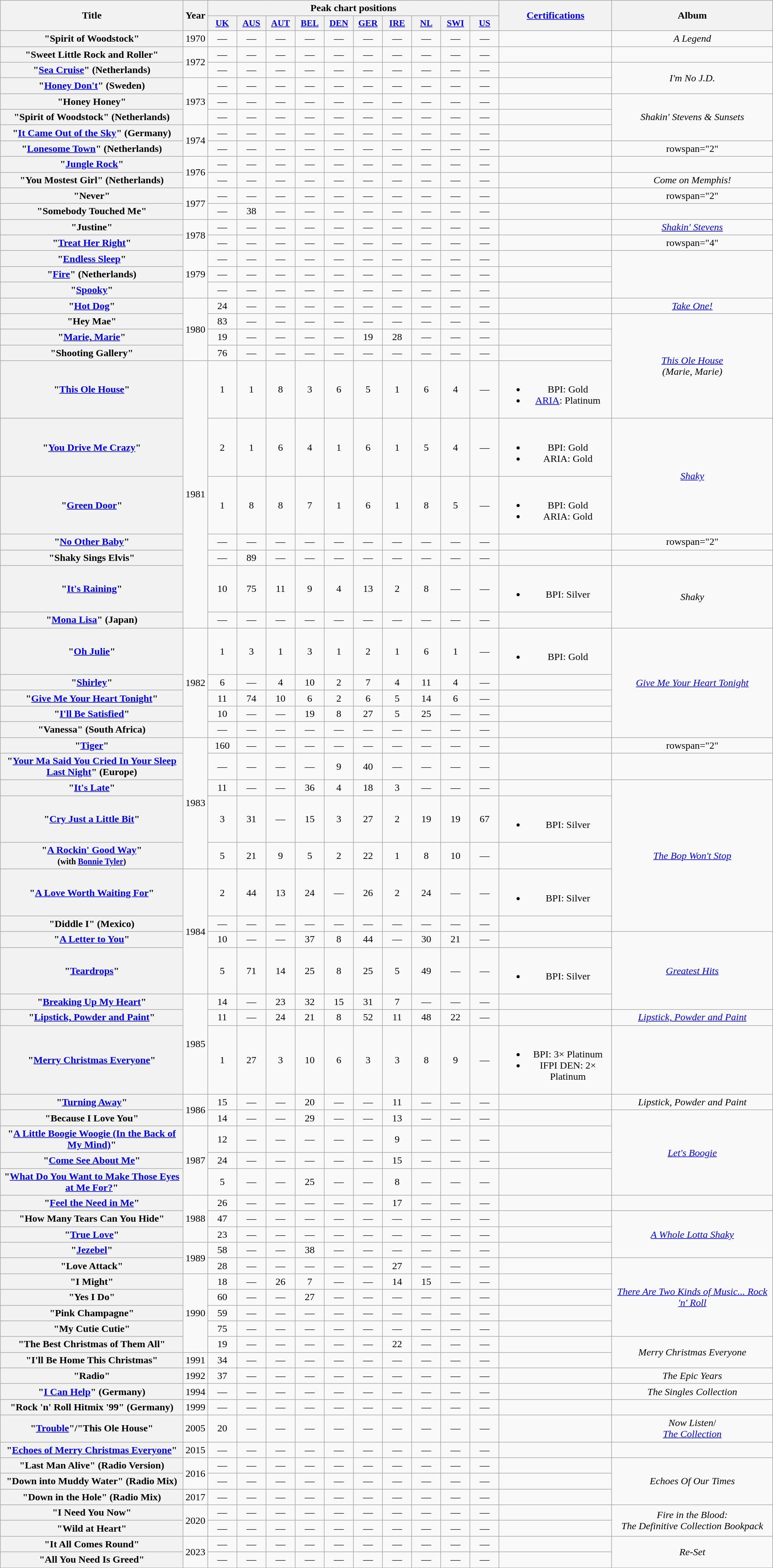<table class="wikitable plainrowheaders" style="text-align:center;">
<tr>
<th scope="col" rowspan="2" style="width:18em;">Title</th>
<th scope="col" rowspan="2" style="width:1em;">Year</th>
<th colspan="10" scope="col">Peak chart positions</th>
<th scope="col" rowspan="2"><a href='#'>Certifications</a></th>
<th scope="col" rowspan="2">Album</th>
</tr>
<tr>
<th scope="col" style="width:2.8em;font-size:90%;"><a href='#'>UK</a><br></th>
<th scope="col" style="width:2.8em;font-size:90%;"><a href='#'>AUS</a><br></th>
<th scope="col" style="width:2.8em;font-size:90%;"><a href='#'>AUT</a><br></th>
<th scope="col" style="width:2.8em;font-size:90%;"><a href='#'>BEL</a><br></th>
<th scope="col" style="width:2.8em;font-size:90%;"><a href='#'>DEN</a><br></th>
<th scope="col" style="width:2.8em;font-size:90%;"><a href='#'>GER</a><br></th>
<th scope="col" style="width:2.8em;font-size:90%;"><a href='#'>IRE</a><br></th>
<th scope="col" style="width:2.8em;font-size:90%;"><a href='#'>NL</a><br></th>
<th scope="col" style="width:2.8em;font-size:90%;"><a href='#'>SWI</a><br></th>
<th scope="col" style="width:2.8em;font-size:90%;"><a href='#'>US</a><br></th>
</tr>
<tr>
<th scope="row">"Spirit of Woodstock" </th>
<td>1970</td>
<td>—</td>
<td>—</td>
<td>—</td>
<td>—</td>
<td>—</td>
<td>—</td>
<td>—</td>
<td>—</td>
<td>—</td>
<td>—</td>
<td></td>
<td><em>A Legend</em></td>
</tr>
<tr>
<th scope="row">"Sweet Little Rock and Roller" </th>
<td rowspan="2">1972</td>
<td>—</td>
<td>—</td>
<td>—</td>
<td>—</td>
<td>—</td>
<td>—</td>
<td>—</td>
<td>—</td>
<td>—</td>
<td>—</td>
<td></td>
<td></td>
</tr>
<tr>
<th scope="row">"<a href='#'>Sea Cruise</a>"  <span>(Netherlands)</span></th>
<td>—</td>
<td>—</td>
<td>—</td>
<td>—</td>
<td>—</td>
<td>—</td>
<td>—</td>
<td>—</td>
<td>—</td>
<td>—</td>
<td></td>
<td rowspan="2"><em>I'm No J.D.</em></td>
</tr>
<tr>
<th scope="row">"<a href='#'>Honey Don't</a>"  <span>(Sweden)</span></th>
<td rowspan="3">1973</td>
<td>—</td>
<td>—</td>
<td>—</td>
<td>—</td>
<td>—</td>
<td>—</td>
<td>—</td>
<td>—</td>
<td>—</td>
<td>—</td>
<td></td>
</tr>
<tr>
<th scope="row">"Honey Honey" </th>
<td>—</td>
<td>—</td>
<td>—</td>
<td>—</td>
<td>—</td>
<td>—</td>
<td>—</td>
<td>—</td>
<td>—</td>
<td>—</td>
<td></td>
<td rowspan="3"><em>Shakin' Stevens & Sunsets</em></td>
</tr>
<tr>
<th scope="row">"Spirit of Woodstock"    <span>(Netherlands)</span></th>
<td>—</td>
<td>—</td>
<td>—</td>
<td>—</td>
<td>—</td>
<td>—</td>
<td>—</td>
<td>—</td>
<td>—</td>
<td>—</td>
<td></td>
</tr>
<tr>
<th scope="row">"<a href='#'>It Came Out of the Sky</a>"  <span>(Germany)</span></th>
<td rowspan="2">1974</td>
<td>—</td>
<td>—</td>
<td>—</td>
<td>—</td>
<td>—</td>
<td>—</td>
<td>—</td>
<td>—</td>
<td>—</td>
<td>—</td>
<td></td>
</tr>
<tr>
<th scope="row">"<a href='#'>Lonesome Town</a>" <span>(Netherlands)</span></th>
<td>—</td>
<td>—</td>
<td>—</td>
<td>—</td>
<td>—</td>
<td>—</td>
<td>—</td>
<td>—</td>
<td>—</td>
<td>—</td>
<td></td>
<td>rowspan="2" </td>
</tr>
<tr>
<th scope="row">"<a href='#'>Jungle Rock</a>" </th>
<td rowspan="2">1976</td>
<td>—</td>
<td>—</td>
<td>—</td>
<td>—</td>
<td>—</td>
<td>—</td>
<td>—</td>
<td>—</td>
<td>—</td>
<td>—</td>
<td></td>
</tr>
<tr>
<th scope="row">"You Mostest Girl"  <span>(Netherlands)</span></th>
<td>—</td>
<td>—</td>
<td>—</td>
<td>—</td>
<td>—</td>
<td>—</td>
<td>—</td>
<td>—</td>
<td>—</td>
<td>—</td>
<td></td>
<td><em>Come on Memphis!</em></td>
</tr>
<tr>
<th scope="row">"Never"</th>
<td rowspan="2">1977</td>
<td>—</td>
<td>—</td>
<td>—</td>
<td>—</td>
<td>—</td>
<td>—</td>
<td>—</td>
<td>—</td>
<td>—</td>
<td>—</td>
<td></td>
<td>rowspan="2" </td>
</tr>
<tr>
<th scope="row">"Somebody Touched Me"</th>
<td>—</td>
<td>38</td>
<td>—</td>
<td>—</td>
<td>—</td>
<td>—</td>
<td>—</td>
<td>—</td>
<td>—</td>
<td>—</td>
<td></td>
</tr>
<tr>
<th scope="row">"Justine"</th>
<td rowspan="2">1978</td>
<td>—</td>
<td>—</td>
<td>—</td>
<td>—</td>
<td>—</td>
<td>—</td>
<td>—</td>
<td>—</td>
<td>—</td>
<td>—</td>
<td></td>
<td><em><a href='#'>Shakin' Stevens</a></em></td>
</tr>
<tr>
<th scope="row">"<a href='#'>Treat Her Right</a>"</th>
<td>—</td>
<td>—</td>
<td>—</td>
<td>—</td>
<td>—</td>
<td>—</td>
<td>—</td>
<td>—</td>
<td>—</td>
<td>—</td>
<td></td>
<td>rowspan="4" </td>
</tr>
<tr>
<th scope="row">"<a href='#'>Endless Sleep</a>"</th>
<td rowspan="3">1979</td>
<td>—</td>
<td>—</td>
<td>—</td>
<td>—</td>
<td>—</td>
<td>—</td>
<td>—</td>
<td>—</td>
<td>—</td>
<td>—</td>
<td></td>
</tr>
<tr>
<th scope="row">"<a href='#'>Fire</a>" <span>(Netherlands)</span></th>
<td>—</td>
<td>—</td>
<td>—</td>
<td>—</td>
<td>—</td>
<td>—</td>
<td>—</td>
<td>—</td>
<td>—</td>
<td>—</td>
<td></td>
</tr>
<tr>
<th scope="row">"<a href='#'>Spooky</a>"</th>
<td>—</td>
<td>—</td>
<td>—</td>
<td>—</td>
<td>—</td>
<td>—</td>
<td>—</td>
<td>—</td>
<td>—</td>
<td>—</td>
<td></td>
</tr>
<tr>
<th scope="row">"<a href='#'>Hot Dog</a>"</th>
<td rowspan="4">1980</td>
<td>24</td>
<td>—</td>
<td>—</td>
<td>—</td>
<td>—</td>
<td>—</td>
<td>—</td>
<td>—</td>
<td>—</td>
<td>—</td>
<td></td>
<td><em><a href='#'>Take One!</a></em></td>
</tr>
<tr>
<th scope="row">"Hey Mae"</th>
<td>83</td>
<td>—</td>
<td>—</td>
<td>—</td>
<td>—</td>
<td>—</td>
<td>—</td>
<td>—</td>
<td>—</td>
<td>—</td>
<td></td>
<td rowspan="4"><em><a href='#'>This Ole House</a></em><br><em>(Marie, Marie)</em></td>
</tr>
<tr>
<th scope="row">"<a href='#'>Marie, Marie</a>"</th>
<td>19</td>
<td>—</td>
<td>—</td>
<td>—</td>
<td>—</td>
<td>19</td>
<td>28</td>
<td>—</td>
<td>—</td>
<td>—</td>
<td></td>
</tr>
<tr>
<th scope="row">"Shooting Gallery"</th>
<td>76</td>
<td>—</td>
<td>—</td>
<td>—</td>
<td>—</td>
<td>—</td>
<td>—</td>
<td>—</td>
<td>—</td>
<td>—</td>
<td></td>
</tr>
<tr>
<th scope="row">"<a href='#'>This Ole House</a>"</th>
<td rowspan="7">1981</td>
<td>1</td>
<td>1</td>
<td>8</td>
<td>3</td>
<td>6</td>
<td>5</td>
<td>1</td>
<td>6</td>
<td>4</td>
<td>—</td>
<td><br><ul><li>BPI: Gold</li><li><a href='#'>ARIA</a>: Platinum</li></ul></td>
</tr>
<tr>
<th scope="row">"<a href='#'>You Drive Me Crazy</a>"</th>
<td>2</td>
<td>1</td>
<td>6</td>
<td>4</td>
<td>1</td>
<td>6</td>
<td>1</td>
<td>5</td>
<td>4</td>
<td>—</td>
<td><br><ul><li>BPI: Gold</li><li>ARIA: Gold</li></ul></td>
<td rowspan="2"><a href='#'><em>Shaky</em></a></td>
</tr>
<tr>
<th scope="row">"<a href='#'>Green Door</a>"</th>
<td>1</td>
<td>8</td>
<td>8</td>
<td>7</td>
<td>1</td>
<td>6</td>
<td>1</td>
<td>8</td>
<td>5</td>
<td>—</td>
<td><br><ul><li>BPI: Gold</li><li>ARIA: Gold</li></ul></td>
</tr>
<tr>
<th scope="row">"<a href='#'>No Other Baby</a>" </th>
<td>—</td>
<td>—</td>
<td>—</td>
<td>—</td>
<td>—</td>
<td>—</td>
<td>—</td>
<td>—</td>
<td>—</td>
<td>—</td>
<td></td>
<td>rowspan="2" </td>
</tr>
<tr>
<th scope="row">"Shaky Sings Elvis" </th>
<td>—</td>
<td>89</td>
<td>—</td>
<td>—</td>
<td>—</td>
<td>—</td>
<td>—</td>
<td>—</td>
<td>—</td>
<td>—</td>
<td></td>
</tr>
<tr>
<th scope="row">"<a href='#'>It's Raining</a>"</th>
<td>10</td>
<td>75</td>
<td>11</td>
<td>9</td>
<td>4</td>
<td>13</td>
<td>2</td>
<td>8</td>
<td>—</td>
<td>—</td>
<td><br><ul><li>BPI: Silver</li></ul></td>
<td rowspan="2"><em>Shaky</em></td>
</tr>
<tr>
<th scope="row">"<a href='#'>Mona Lisa</a>" <span>(Japan)</span></th>
<td>—</td>
<td>—</td>
<td>—</td>
<td>—</td>
<td>—</td>
<td>—</td>
<td>—</td>
<td>—</td>
<td>—</td>
<td>—</td>
<td></td>
</tr>
<tr>
<th scope="row">"<a href='#'>Oh Julie</a>"</th>
<td rowspan="5">1982</td>
<td>1</td>
<td>3</td>
<td>1</td>
<td>3</td>
<td>1</td>
<td>2</td>
<td>1</td>
<td>6</td>
<td>1</td>
<td>—</td>
<td><br><ul><li>BPI: Gold</li></ul></td>
<td rowspan="5"><em><a href='#'>Give Me Your Heart Tonight</a></em></td>
</tr>
<tr>
<th scope="row">"<a href='#'>Shirley</a>"</th>
<td>6</td>
<td>—</td>
<td>4</td>
<td>10</td>
<td>2</td>
<td>7</td>
<td>4</td>
<td>11</td>
<td>4</td>
<td>—</td>
<td></td>
</tr>
<tr>
<th scope="row">"<a href='#'>Give Me Your Heart Tonight</a>"</th>
<td>11</td>
<td>74</td>
<td>10</td>
<td>6</td>
<td>2</td>
<td>6</td>
<td>5</td>
<td>14</td>
<td>6</td>
<td>—</td>
<td></td>
</tr>
<tr>
<th scope="row">"<a href='#'>I'll Be Satisfied</a>"</th>
<td>10</td>
<td>—</td>
<td>—</td>
<td>19</td>
<td>8</td>
<td>27</td>
<td>5</td>
<td>25</td>
<td>—</td>
<td>—</td>
<td></td>
</tr>
<tr>
<th scope="row">"Vanessa" <span>(South Africa)</span></th>
<td>—</td>
<td>—</td>
<td>—</td>
<td>—</td>
<td>—</td>
<td>—</td>
<td>—</td>
<td>—</td>
<td>—</td>
<td>—</td>
<td></td>
</tr>
<tr>
<th scope="row">"<a href='#'>Tiger</a>" </th>
<td rowspan="5">1983</td>
<td>160</td>
<td>—</td>
<td>—</td>
<td>—</td>
<td>—</td>
<td>—</td>
<td>—</td>
<td>—</td>
<td>—</td>
<td>—</td>
<td></td>
<td>rowspan="2" </td>
</tr>
<tr>
<th scope="row">"<a href='#'>Your Ma Said You Cried In Your Sleep Last Night</a>" <span>(Europe)</span></th>
<td>—</td>
<td>—</td>
<td>—</td>
<td>—</td>
<td>9</td>
<td>40</td>
<td>—</td>
<td>—</td>
<td>—</td>
<td>—</td>
<td></td>
</tr>
<tr>
<th scope="row">"<a href='#'>It's Late</a>"</th>
<td>11</td>
<td>—</td>
<td>—</td>
<td>36</td>
<td>4</td>
<td>18</td>
<td>3</td>
<td>—</td>
<td>—</td>
<td>—</td>
<td></td>
<td rowspan="5"><em><a href='#'>The Bop Won't Stop</a></em></td>
</tr>
<tr>
<th scope="row">"<a href='#'>Cry Just a Little Bit</a>"</th>
<td>3</td>
<td>31</td>
<td>—</td>
<td>15</td>
<td>3</td>
<td>27</td>
<td>2</td>
<td>19</td>
<td>19</td>
<td>67</td>
<td><br><ul><li>BPI: Silver</li></ul></td>
</tr>
<tr>
<th scope="row">"<a href='#'>A Rockin' Good Way</a>" <br><small>(with <a href='#'>Bonnie Tyler</a>)</small></th>
<td>5</td>
<td>21</td>
<td>9</td>
<td>5</td>
<td>2</td>
<td>22</td>
<td>1</td>
<td>8</td>
<td>10</td>
<td>—</td>
<td></td>
</tr>
<tr>
<th scope="row">"<a href='#'>A Love Worth Waiting For</a>"</th>
<td rowspan="4">1984</td>
<td>2</td>
<td>44</td>
<td>13</td>
<td>24</td>
<td>—</td>
<td>26</td>
<td>2</td>
<td>24</td>
<td>—</td>
<td>—</td>
<td><br><ul><li>BPI: Silver</li></ul></td>
</tr>
<tr>
<th scope="row">"Diddle I" <span>(Mexico)</span></th>
<td>—</td>
<td>—</td>
<td>—</td>
<td>—</td>
<td>—</td>
<td>—</td>
<td>—</td>
<td>—</td>
<td>—</td>
<td>—</td>
<td></td>
</tr>
<tr>
<th scope="row">"<a href='#'>A Letter to You</a>"</th>
<td>10</td>
<td>—</td>
<td>—</td>
<td>37</td>
<td>8</td>
<td>44</td>
<td>—</td>
<td>30</td>
<td>21</td>
<td>—</td>
<td></td>
<td rowspan="3"><em><a href='#'>Greatest Hits</a></em></td>
</tr>
<tr>
<th scope="row">"<a href='#'>Teardrops</a>"</th>
<td>5</td>
<td>71</td>
<td>14</td>
<td>25</td>
<td>8</td>
<td>25</td>
<td>5</td>
<td>49</td>
<td>—</td>
<td>—</td>
<td><br><ul><li>BPI: Silver</li></ul></td>
</tr>
<tr>
<th scope="row">"<a href='#'>Breaking Up My Heart</a>"</th>
<td rowspan="3">1985</td>
<td>14</td>
<td>—</td>
<td>23</td>
<td>32</td>
<td>15</td>
<td>31</td>
<td>7</td>
<td>—</td>
<td>—</td>
<td>—</td>
<td></td>
</tr>
<tr>
<th scope="row">"<a href='#'>Lipstick, Powder and Paint</a>"</th>
<td>11</td>
<td>—</td>
<td>24</td>
<td>21</td>
<td>8</td>
<td>52</td>
<td>11</td>
<td>48</td>
<td>22</td>
<td>—</td>
<td></td>
<td><em><a href='#'>Lipstick, Powder and Paint</a></em></td>
</tr>
<tr>
<th scope="row">"<a href='#'>Merry Christmas Everyone</a>"</th>
<td>1</td>
<td>27<br></td>
<td>3</td>
<td>10</td>
<td>6</td>
<td>3</td>
<td>3</td>
<td>8</td>
<td>9</td>
<td>—</td>
<td><br><ul><li>BPI: 3× Platinum</li><li>IFPI DEN: 2× Platinum</li></ul></td>
<td></td>
</tr>
<tr>
<th scope="row">"<a href='#'>Turning Away</a>"</th>
<td rowspan="2">1986</td>
<td>15</td>
<td>—</td>
<td>—</td>
<td>20</td>
<td>—</td>
<td>—</td>
<td>11</td>
<td>—</td>
<td>—</td>
<td>—</td>
<td></td>
<td><em>Lipstick, Powder and Paint</em></td>
</tr>
<tr>
<th scope="row">"Because I Love You"</th>
<td>14</td>
<td>—</td>
<td>—</td>
<td>29</td>
<td>—</td>
<td>—</td>
<td>13</td>
<td>—</td>
<td>—</td>
<td>—</td>
<td></td>
<td rowspan="4"><em><a href='#'>Let's Boogie</a></em></td>
</tr>
<tr>
<th scope="row">"<a href='#'>A Little Boogie Woogie (In the Back of My Mind)</a>"</th>
<td rowspan="3">1987</td>
<td>12</td>
<td>—</td>
<td>—</td>
<td>—</td>
<td>—</td>
<td>—</td>
<td>9</td>
<td>—</td>
<td>—</td>
<td>—</td>
<td></td>
</tr>
<tr>
<th scope="row">"<a href='#'>Come See About Me</a>"</th>
<td>24</td>
<td>—</td>
<td>—</td>
<td>—</td>
<td>—</td>
<td>—</td>
<td>15</td>
<td>—</td>
<td>—</td>
<td>—</td>
<td></td>
</tr>
<tr>
<th scope="row">"<a href='#'>What Do You Want to Make Those Eyes at Me For?</a>"</th>
<td>5</td>
<td>—</td>
<td>—</td>
<td>25</td>
<td>—</td>
<td>—</td>
<td>8</td>
<td>—</td>
<td>—</td>
<td>—</td>
<td></td>
</tr>
<tr>
<th scope="row">"<a href='#'>Feel the Need in Me</a>"</th>
<td rowspan="3">1988</td>
<td>26</td>
<td>—</td>
<td>—</td>
<td>—</td>
<td>—</td>
<td>—</td>
<td>17</td>
<td>—</td>
<td>—</td>
<td>—</td>
<td></td>
<td></td>
</tr>
<tr>
<th scope="row">"How Many Tears Can You Hide"</th>
<td>47</td>
<td>—</td>
<td>—</td>
<td>—</td>
<td>—</td>
<td>—</td>
<td>—</td>
<td>—</td>
<td>—</td>
<td>—</td>
<td></td>
<td rowspan="3"><em><a href='#'>A Whole Lotta Shaky</a></em></td>
</tr>
<tr>
<th scope="row">"<a href='#'>True Love</a>"</th>
<td>23</td>
<td>—</td>
<td>—</td>
<td>—</td>
<td>—</td>
<td>—</td>
<td>—</td>
<td>—</td>
<td>—</td>
<td>—</td>
<td></td>
</tr>
<tr>
<th scope="row">"<a href='#'>Jezebel</a>"</th>
<td rowspan="2">1989</td>
<td>58</td>
<td>—</td>
<td>—</td>
<td>38</td>
<td>—</td>
<td>—</td>
<td>—</td>
<td>—</td>
<td>—</td>
<td>—</td>
<td></td>
</tr>
<tr>
<th scope="row">"Love Attack"</th>
<td>28</td>
<td>—</td>
<td>—</td>
<td>—</td>
<td>—</td>
<td>—</td>
<td>27</td>
<td>—</td>
<td>—</td>
<td>—</td>
<td></td>
<td rowspan="5"><em><a href='#'>There Are Two Kinds of Music... Rock 'n' Roll</a></em></td>
</tr>
<tr>
<th scope="row">"I Might"</th>
<td rowspan="5">1990</td>
<td>18</td>
<td>—</td>
<td>26</td>
<td>7</td>
<td>—</td>
<td>—</td>
<td>14</td>
<td>15</td>
<td>—</td>
<td>—</td>
<td></td>
</tr>
<tr>
<th scope="row">"Yes I Do"</th>
<td>60</td>
<td>—</td>
<td>—</td>
<td>27</td>
<td>—</td>
<td>—</td>
<td>—</td>
<td>—</td>
<td>—</td>
<td>—</td>
<td></td>
</tr>
<tr>
<th scope="row">"Pink Champagne"</th>
<td>59</td>
<td>—</td>
<td>—</td>
<td>—</td>
<td>—</td>
<td>—</td>
<td>—</td>
<td>—</td>
<td>—</td>
<td>—</td>
<td></td>
</tr>
<tr>
<th scope="row">"My Cutie Cutie"</th>
<td>75</td>
<td>—</td>
<td>—</td>
<td>—</td>
<td>—</td>
<td>—</td>
<td>—</td>
<td>—</td>
<td>—</td>
<td>—</td>
<td></td>
</tr>
<tr>
<th scope="row">"The Best Christmas of Them All"</th>
<td>19</td>
<td>—</td>
<td>—</td>
<td>—</td>
<td>—</td>
<td>—</td>
<td>22</td>
<td>—</td>
<td>—</td>
<td>—</td>
<td></td>
<td rowspan="2"><em>Merry Christmas Everyone</em></td>
</tr>
<tr>
<th scope="row">"I'll Be Home This Christmas"</th>
<td>1991</td>
<td>34</td>
<td>—</td>
<td>—</td>
<td>—</td>
<td>—</td>
<td>—</td>
<td>—</td>
<td>—</td>
<td>—</td>
<td>—</td>
<td></td>
</tr>
<tr>
<th scope="row">"Radio" </th>
<td>1992</td>
<td>37</td>
<td>—</td>
<td>—</td>
<td>—</td>
<td>—</td>
<td>—</td>
<td>—</td>
<td>—</td>
<td>—</td>
<td>—</td>
<td></td>
<td><em>The Epic Years</em></td>
</tr>
<tr>
<th scope="row">"<a href='#'>I Can Help</a>" <span>(Germany)</span></th>
<td>1994</td>
<td>—</td>
<td>—</td>
<td>—</td>
<td>—</td>
<td>—</td>
<td>—</td>
<td>—</td>
<td>—</td>
<td>—</td>
<td>—</td>
<td></td>
<td><em>The Singles Collection</em></td>
</tr>
<tr>
<th scope="row">"Rock 'n' Roll Hitmix '99" <span>(Germany)</span></th>
<td>1999</td>
<td>—</td>
<td>—</td>
<td>—</td>
<td>—</td>
<td>—</td>
<td>—</td>
<td>—</td>
<td>—</td>
<td>—</td>
<td>—</td>
<td></td>
<td></td>
</tr>
<tr>
<th scope="row">"<a href='#'>Trouble</a>"/"This Ole House"</th>
<td>2005</td>
<td>20</td>
<td>—</td>
<td>—</td>
<td>—</td>
<td>—</td>
<td>—</td>
<td>—</td>
<td>—</td>
<td>—</td>
<td>—</td>
<td></td>
<td><em>Now Listen</em>/<br><em><a href='#'>The Collection</a></em></td>
</tr>
<tr>
<th scope="row">"<a href='#'>Echoes of Merry Christmas Everyone</a>"</th>
<td>2015</td>
<td>—</td>
<td>—</td>
<td>—</td>
<td>—</td>
<td>—</td>
<td>—</td>
<td>—</td>
<td>—</td>
<td>—</td>
<td>—</td>
<td></td>
<td></td>
</tr>
<tr>
<th scope="row">"Last Man Alive" (Radio Version)</th>
<td rowspan="2">2016</td>
<td>—</td>
<td>—</td>
<td>—</td>
<td>—</td>
<td>—</td>
<td>—</td>
<td>—</td>
<td>—</td>
<td>—</td>
<td>—</td>
<td></td>
<td rowspan="3"><em>Echoes Of Our Times</em></td>
</tr>
<tr>
<th scope="row">"Down into Muddy Water" (Radio Mix)</th>
<td>—</td>
<td>—</td>
<td>—</td>
<td>—</td>
<td>—</td>
<td>—</td>
<td>—</td>
<td>—</td>
<td>—</td>
<td>—</td>
<td></td>
</tr>
<tr>
<th scope="row">"Down in the Hole" (Radio Mix)</th>
<td>2017</td>
<td>—</td>
<td>—</td>
<td>—</td>
<td>—</td>
<td>—</td>
<td>—</td>
<td>—</td>
<td>—</td>
<td>—</td>
<td>—</td>
<td></td>
</tr>
<tr>
<th scope="row">"I Need You Now"</th>
<td rowspan="2">2020</td>
<td>—</td>
<td>—</td>
<td>—</td>
<td>—</td>
<td>—</td>
<td>—</td>
<td>—</td>
<td>—</td>
<td>—</td>
<td>—</td>
<td></td>
<td rowspan="2"><em>Fire in the Blood: </em><br><em>The Definitive Collection Bookpack</em></td>
</tr>
<tr>
<th scope="row">"Wild at Heart"</th>
<td>—</td>
<td>—</td>
<td>—</td>
<td>—</td>
<td>—</td>
<td>—</td>
<td>—</td>
<td>—</td>
<td>—</td>
<td>—</td>
<td></td>
</tr>
<tr>
<th scope="row">"It All Comes Round"</th>
<td rowspan="2">2023</td>
<td>—</td>
<td>—</td>
<td>—</td>
<td>—</td>
<td>—</td>
<td>—</td>
<td>—</td>
<td>—</td>
<td>—</td>
<td>—</td>
<td></td>
<td rowspan="2"><em>Re-Set</em></td>
</tr>
<tr>
<th scope="row">"All You Need Is Greed"</th>
<td>—</td>
<td>—</td>
<td>—</td>
<td>—</td>
<td>—</td>
<td>—</td>
<td>—</td>
<td>—</td>
<td>—</td>
<td>—</td>
<td></td>
</tr>
</table>
